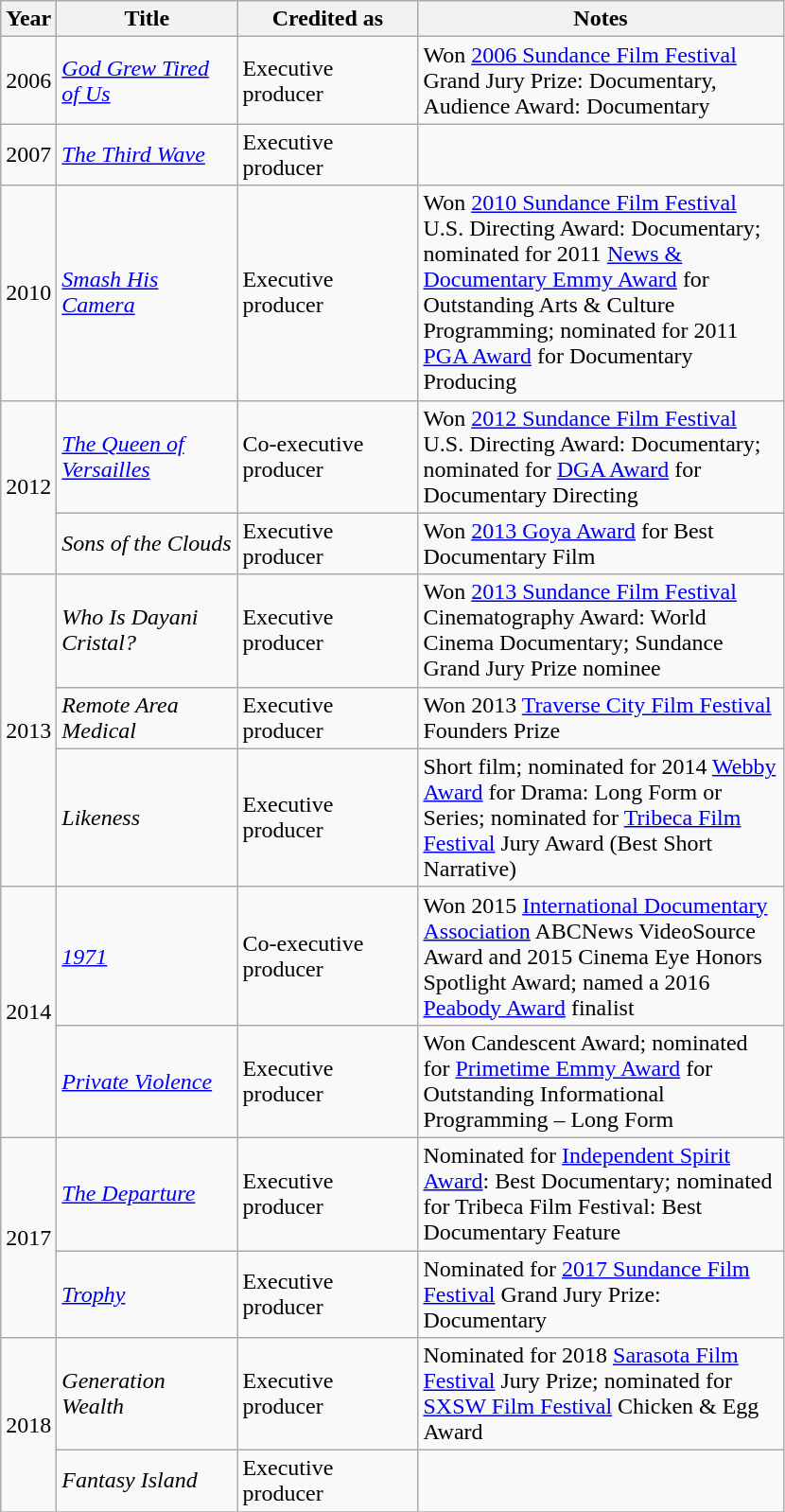<table class="wikitable">
<tr>
<th style="width:30px;">Year</th>
<th style="width:120px;">Title</th>
<th style="width:120px;">Credited as</th>
<th style="width:250px;">Notes</th>
</tr>
<tr>
<td rowspan=1 style="text-align:center;">2006</td>
<td style="text-align:left;"><em><a href='#'>God Grew Tired of Us</a></em></td>
<td style="text-align:left;">Executive producer</td>
<td style="text-align:left;">Won <a href='#'>2006 Sundance Film Festival</a> Grand Jury Prize: Documentary, Audience Award: Documentary</td>
</tr>
<tr>
<td rowspan=1 style="text-align:center;">2007</td>
<td style="text-align:left;"><em><a href='#'>The Third Wave</a></em></td>
<td style="text-align:left;">Executive producer</td>
<td></td>
</tr>
<tr>
<td rowspan=1 style="text-align:center;">2010</td>
<td style="text-align:left;"><em><a href='#'>Smash His Camera</a></em></td>
<td style="text-align:left;">Executive producer</td>
<td style="text-align:left;">Won <a href='#'>2010 Sundance Film Festival</a> U.S. Directing Award: Documentary; nominated for 2011 <a href='#'>News & Documentary Emmy Award</a> for Outstanding Arts & Culture Programming; nominated for 2011 <a href='#'>PGA Award</a> for Documentary Producing</td>
</tr>
<tr>
<td rowspan=2 style="text-align:center;">2012</td>
<td style="text-align:left;"><em><a href='#'>The Queen of Versailles</a></em></td>
<td style="text-align:left;">Co-executive producer</td>
<td style="text-align:left;">Won <a href='#'>2012 Sundance Film Festival</a> U.S. Directing Award: Documentary; nominated for <a href='#'>DGA Award</a> for Documentary Directing</td>
</tr>
<tr>
<td style="text-align:left;"><em>Sons of the Clouds</em></td>
<td style="text-align:left;">Executive producer</td>
<td style="text-align:left;">Won <a href='#'>2013 Goya Award</a> for Best Documentary Film</td>
</tr>
<tr>
<td rowspan=3 style="text-align:center;">2013</td>
<td style="text-align:left;"><em>Who Is Dayani Cristal?</em></td>
<td style="text-align:left;">Executive producer</td>
<td style="text-align:left;">Won <a href='#'>2013 Sundance Film Festival</a> Cinematography Award: World Cinema Documentary; Sundance Grand Jury Prize nominee</td>
</tr>
<tr>
<td style="text-align:left;"><em>Remote Area Medical</em></td>
<td style="text-align:left;">Executive producer</td>
<td style="text-align:left;">Won 2013 <a href='#'>Traverse City Film Festival</a> Founders Prize</td>
</tr>
<tr>
<td style="text-align:left;"><em>Likeness</em></td>
<td style="text-align:left;">Executive producer</td>
<td style="text-align:left;">Short film; nominated for 2014 <a href='#'>Webby Award</a> for Drama: Long Form or Series; nominated for <a href='#'>Tribeca Film Festival</a> Jury Award (Best Short Narrative)</td>
</tr>
<tr>
<td rowspan=2 style="text-align:center;">2014</td>
<td style="text-align:left;"><em><a href='#'>1971</a></em></td>
<td style="text-align:left;">Co-executive producer</td>
<td style="text-align:left;">Won 2015 <a href='#'>International Documentary Association</a> ABCNews VideoSource Award and 2015 Cinema Eye Honors Spotlight Award; named a 2016 <a href='#'>Peabody Award</a> finalist</td>
</tr>
<tr>
<td style="text-align:left;"><em><a href='#'>Private Violence</a></em></td>
<td style="text-align:left;">Executive producer</td>
<td style="text-align:left;">Won Candescent Award; nominated for <a href='#'>Primetime Emmy Award</a> for Outstanding Informational Programming – Long Form</td>
</tr>
<tr>
<td rowspan=2 style="text-align:center;">2017</td>
<td style="text-align:left;"><em><a href='#'>The Departure</a></em></td>
<td style="text-align:left;">Executive producer</td>
<td style="text-align:left;">Nominated for <a href='#'>Independent Spirit Award</a>: Best Documentary; nominated for Tribeca Film Festival: Best Documentary Feature</td>
</tr>
<tr>
<td style="text-align:left;"><em><a href='#'>Trophy</a></em></td>
<td style="text-align:left;">Executive producer</td>
<td style="text-align:left;">Nominated for <a href='#'>2017 Sundance Film Festival</a> Grand Jury Prize: Documentary</td>
</tr>
<tr>
<td rowspan=2 style="text-align:center;">2018</td>
<td style="text-align:left;"><em>Generation Wealth</em></td>
<td style="text-align:left;">Executive producer</td>
<td style="text-align:left;">Nominated for 2018 <a href='#'>Sarasota Film Festival</a> Jury Prize; nominated for <a href='#'>SXSW Film Festival</a> Chicken & Egg Award</td>
</tr>
<tr>
<td style="text-align:left;"><em>Fantasy Island</em></td>
<td style="text-align:left;">Executive producer</td>
<td style="text-align:left;"></td>
</tr>
<tr>
</tr>
</table>
